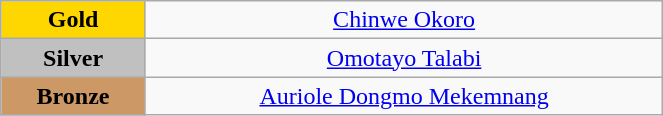<table class="wikitable" style=" text-align:center; " width="35%">
<tr>
<td bgcolor="gold"><strong>Gold</strong></td>
<td><a href='#'>Chinwe Okoro</a><br>  <small><em></em></small></td>
</tr>
<tr>
<td bgcolor="silver"><strong>Silver</strong></td>
<td><a href='#'>Omotayo Talabi</a><br>  <small><em></em></small></td>
</tr>
<tr>
<td bgcolor="CC9966"><strong>Bronze</strong></td>
<td><a href='#'>Auriole Dongmo Mekemnang</a><br>  <small><em></em></small></td>
</tr>
</table>
